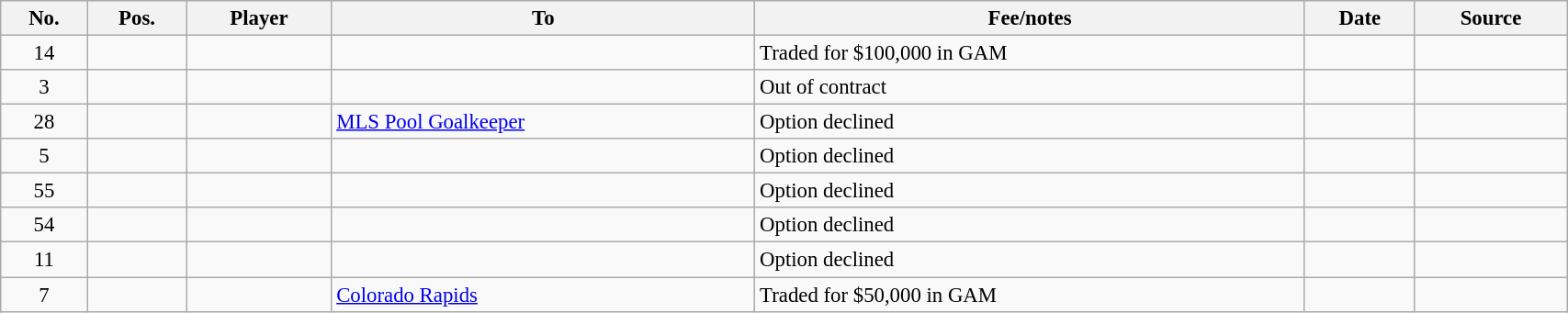<table class="wikitable sortable" style=" text-align:center; font-size:95%; width:90%; text-align:left;">
<tr>
<th>No.</th>
<th>Pos.</th>
<th>Player</th>
<th>To</th>
<th>Fee/notes</th>
<th>Date</th>
<th>Source</th>
</tr>
<tr>
<td align=center>14</td>
<td align=center></td>
<td></td>
<td></td>
<td>Traded for $100,000 in GAM</td>
<td></td>
<td></td>
</tr>
<tr>
<td align=center>3</td>
<td align=center></td>
<td></td>
<td></td>
<td>Out of contract</td>
<td></td>
<td></td>
</tr>
<tr>
<td align=center>28</td>
<td align=center></td>
<td></td>
<td><a href='#'>MLS Pool Goalkeeper</a></td>
<td>Option declined</td>
<td></td>
<td></td>
</tr>
<tr>
<td align=center>5</td>
<td align=center></td>
<td></td>
<td></td>
<td>Option declined</td>
<td></td>
<td></td>
</tr>
<tr>
<td align=center>55</td>
<td align=center></td>
<td></td>
<td></td>
<td>Option declined</td>
<td></td>
<td></td>
</tr>
<tr>
<td align=center>54</td>
<td align=center></td>
<td></td>
<td></td>
<td>Option declined</td>
<td></td>
<td></td>
</tr>
<tr>
<td align=center>11</td>
<td align=center></td>
<td></td>
<td></td>
<td>Option declined</td>
<td></td>
<td></td>
</tr>
<tr>
<td align=center>7</td>
<td align=center></td>
<td></td>
<td> <a href='#'>Colorado Rapids</a></td>
<td>Traded for $50,000 in GAM</td>
<td></td>
<td></td>
</tr>
</table>
